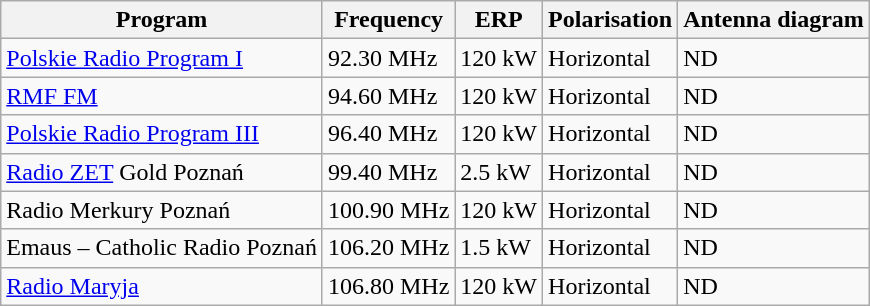<table class="wikitable">
<tr>
<th>Program</th>
<th>Frequency</th>
<th>ERP</th>
<th>Polarisation</th>
<th>Antenna diagram</th>
</tr>
<tr>
<td><a href='#'>Polskie Radio Program I</a></td>
<td>92.30 MHz</td>
<td>120 kW</td>
<td>Horizontal</td>
<td>ND</td>
</tr>
<tr>
<td><a href='#'>RMF FM</a></td>
<td>94.60 MHz</td>
<td>120 kW</td>
<td>Horizontal</td>
<td>ND</td>
</tr>
<tr>
<td><a href='#'>Polskie Radio Program III</a></td>
<td>96.40 MHz</td>
<td>120 kW</td>
<td>Horizontal</td>
<td>ND</td>
</tr>
<tr>
<td><a href='#'>Radio ZET</a> Gold Poznań</td>
<td>99.40 MHz</td>
<td>2.5 kW</td>
<td>Horizontal</td>
<td>ND</td>
</tr>
<tr>
<td>Radio Merkury Poznań</td>
<td>100.90 MHz</td>
<td>120 kW</td>
<td>Horizontal</td>
<td>ND</td>
</tr>
<tr>
<td>Emaus – Catholic Radio Poznań</td>
<td>106.20 MHz</td>
<td>1.5 kW</td>
<td>Horizontal</td>
<td>ND</td>
</tr>
<tr>
<td><a href='#'>Radio Maryja</a></td>
<td>106.80 MHz</td>
<td>120 kW</td>
<td>Horizontal</td>
<td>ND</td>
</tr>
</table>
